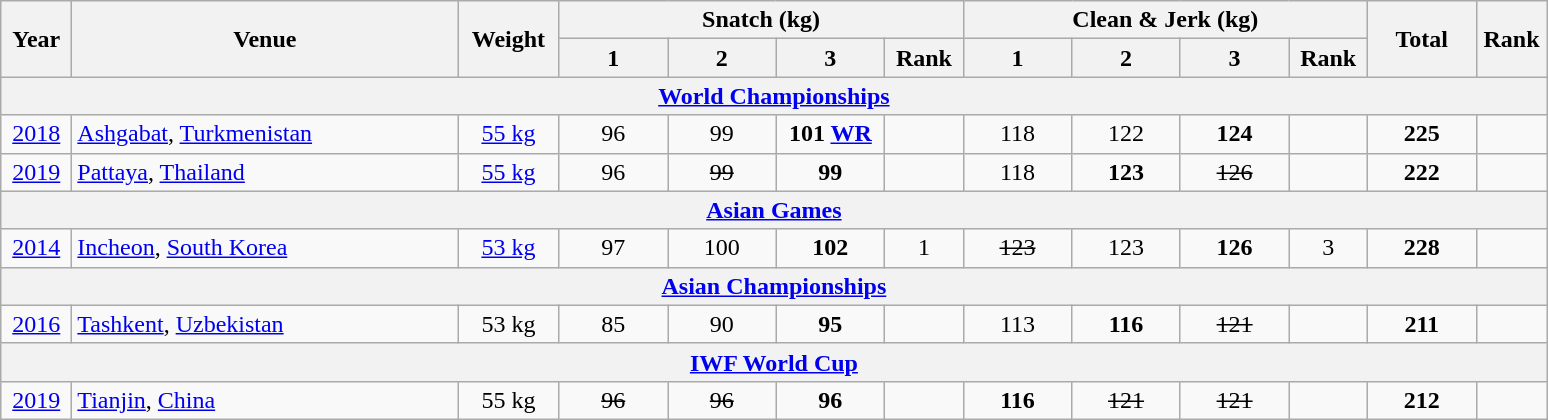<table class = "wikitable" style="text-align:center;">
<tr>
<th rowspan=2 width=40>Year</th>
<th rowspan=2 width=250>Venue</th>
<th rowspan=2 width=60>Weight</th>
<th colspan=4>Snatch (kg)</th>
<th colspan=4>Clean & Jerk (kg)</th>
<th rowspan=2 width=65>Total</th>
<th rowspan=2 width=40>Rank</th>
</tr>
<tr>
<th width=65>1</th>
<th width=65>2</th>
<th width=65>3</th>
<th width=45>Rank</th>
<th width=65>1</th>
<th width=65>2</th>
<th width=65>3</th>
<th width=45>Rank</th>
</tr>
<tr>
<th colspan=13><a href='#'>World Championships</a></th>
</tr>
<tr>
<td><a href='#'>2018</a></td>
<td align=left> <a href='#'>Ashgabat</a>, <a href='#'>Turkmenistan</a></td>
<td><a href='#'>55 kg</a></td>
<td>96</td>
<td>99</td>
<td><strong>101 <a href='#'>WR</a></strong></td>
<td></td>
<td>118</td>
<td>122</td>
<td><strong>124</strong></td>
<td></td>
<td><strong>225</strong></td>
<td></td>
</tr>
<tr>
<td><a href='#'>2019</a></td>
<td align=left> <a href='#'>Pattaya</a>, <a href='#'>Thailand</a></td>
<td><a href='#'>55 kg</a></td>
<td>96</td>
<td><s>99</s></td>
<td><strong>99</strong></td>
<td></td>
<td>118</td>
<td><strong>123</strong></td>
<td><s>126</s></td>
<td></td>
<td><strong>222</strong></td>
<td></td>
</tr>
<tr>
<th colspan=13><a href='#'>Asian Games</a></th>
</tr>
<tr>
<td><a href='#'>2014</a></td>
<td align=left> <a href='#'>Incheon</a>, <a href='#'>South Korea</a></td>
<td><a href='#'>53 kg</a></td>
<td>97</td>
<td>100</td>
<td><strong>102</strong></td>
<td>1</td>
<td><s>123</s></td>
<td>123</td>
<td><strong>126</strong></td>
<td>3</td>
<td><strong>228</strong></td>
<td></td>
</tr>
<tr>
<th colspan=13><a href='#'>Asian Championships</a></th>
</tr>
<tr>
<td><a href='#'>2016</a></td>
<td align=left> <a href='#'>Tashkent</a>, <a href='#'>Uzbekistan</a></td>
<td>53 kg</td>
<td>85</td>
<td>90</td>
<td><strong>95</strong></td>
<td></td>
<td>113</td>
<td><strong>116</strong></td>
<td><s>121</s></td>
<td></td>
<td><strong>211</strong></td>
<td></td>
</tr>
<tr>
<th colspan=13><a href='#'>IWF World Cup</a></th>
</tr>
<tr>
<td><a href='#'>2019</a></td>
<td align=left> <a href='#'>Tianjin</a>, <a href='#'>China</a></td>
<td>55 kg</td>
<td><s>96</s></td>
<td><s>96</s></td>
<td><strong>96</strong></td>
<td></td>
<td><strong>116</strong></td>
<td><s>121</s></td>
<td><s>121</s></td>
<td></td>
<td><strong>212</strong></td>
<td></td>
</tr>
</table>
